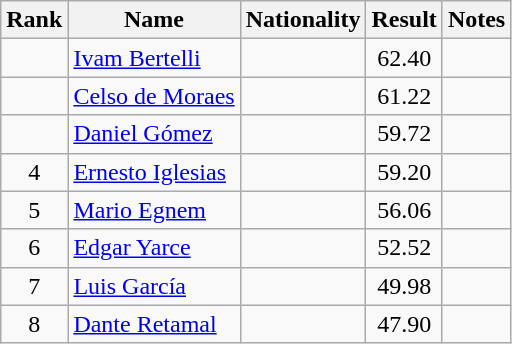<table class="wikitable sortable" style="text-align:center">
<tr>
<th>Rank</th>
<th>Name</th>
<th>Nationality</th>
<th>Result</th>
<th>Notes</th>
</tr>
<tr>
<td></td>
<td align=left><a href='#'>Ivam Bertelli</a></td>
<td align=left></td>
<td>62.40</td>
<td></td>
</tr>
<tr>
<td></td>
<td align=left><a href='#'>Celso de Moraes</a></td>
<td align=left></td>
<td>61.22</td>
<td></td>
</tr>
<tr>
<td></td>
<td align=left><a href='#'>Daniel Gómez</a></td>
<td align=left></td>
<td>59.72</td>
<td></td>
</tr>
<tr>
<td>4</td>
<td align=left><a href='#'>Ernesto Iglesias</a></td>
<td align=left></td>
<td>59.20</td>
<td></td>
</tr>
<tr>
<td>5</td>
<td align=left><a href='#'>Mario Egnem</a></td>
<td align=left></td>
<td>56.06</td>
<td></td>
</tr>
<tr>
<td>6</td>
<td align=left><a href='#'>Edgar Yarce</a></td>
<td align=left></td>
<td>52.52</td>
<td></td>
</tr>
<tr>
<td>7</td>
<td align=left><a href='#'>Luis García</a></td>
<td align=left></td>
<td>49.98</td>
<td></td>
</tr>
<tr>
<td>8</td>
<td align=left><a href='#'>Dante Retamal</a></td>
<td align=left></td>
<td>47.90</td>
<td></td>
</tr>
</table>
